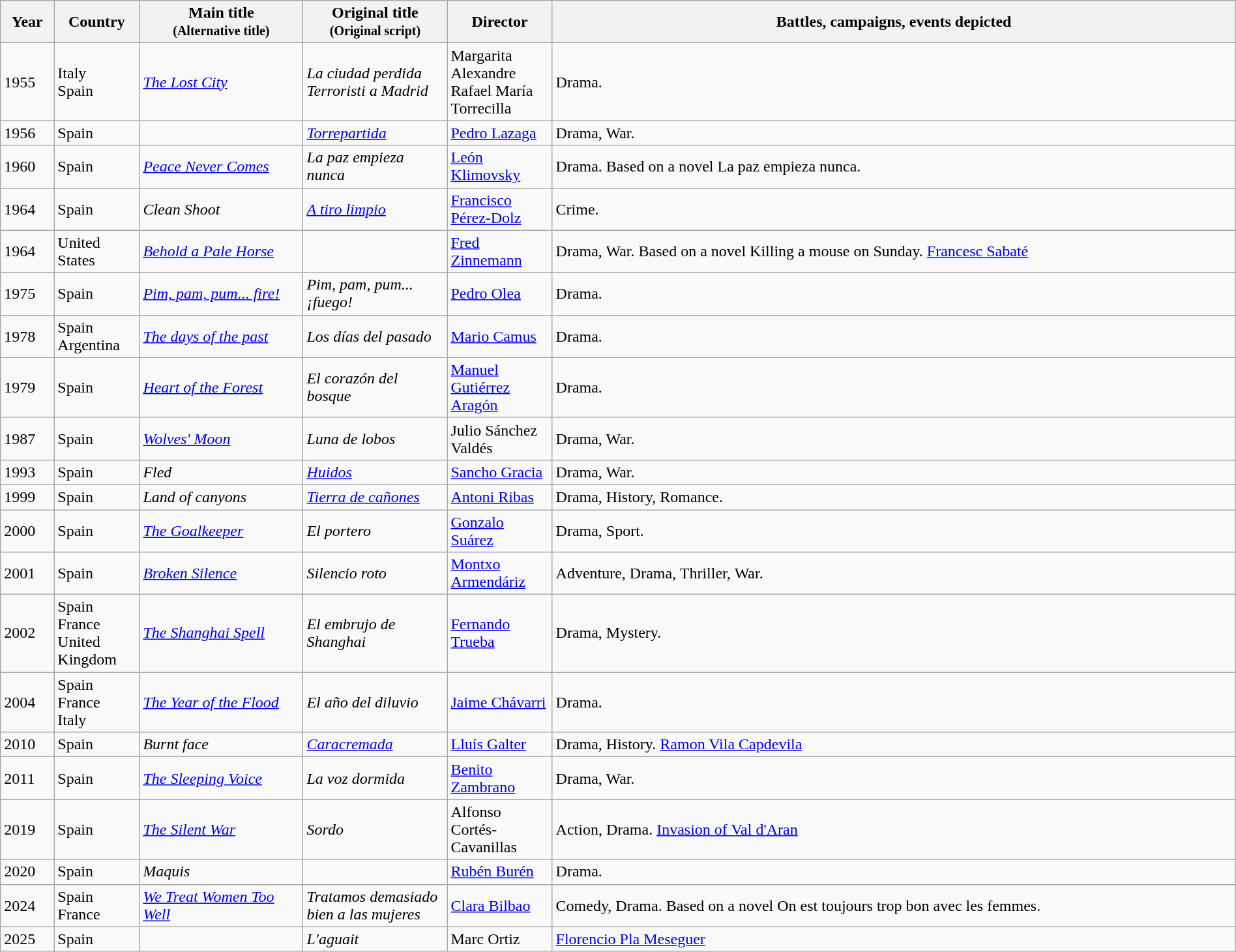<table class="wikitable sortable" style="width:100%;">
<tr>
<th class="unsortable">Year</th>
<th width= 80>Country</th>
<th width=160>Main title<br><small>(Alternative title)</small></th>
<th width=140>Original title<br><small>(Original script)</small></th>
<th width=100>Director</th>
<th class="unsortable">Battles, campaigns, events depicted</th>
</tr>
<tr>
<td>1955</td>
<td>Italy<br>Spain</td>
<td><em><a href='#'>The Lost City</a></em></td>
<td><em>La ciudad perdida</em><br><em>Terroristi a Madrid</em></td>
<td>Margarita Alexandre<br>Rafael María Torrecilla</td>
<td>Drama.</td>
</tr>
<tr>
<td>1956</td>
<td>Spain</td>
<td></td>
<td><em><a href='#'>Torrepartida</a></em></td>
<td><a href='#'>Pedro Lazaga</a></td>
<td>Drama, War.</td>
</tr>
<tr>
<td>1960</td>
<td>Spain</td>
<td><em><a href='#'>Peace Never Comes</a></em></td>
<td><em>La paz empieza nunca</em></td>
<td><a href='#'>León Klimovsky</a></td>
<td>Drama. Based on a novel La paz empieza nunca.</td>
</tr>
<tr>
<td>1964</td>
<td>Spain</td>
<td><em>Clean Shoot</em></td>
<td><em><a href='#'>A tiro limpio</a></em></td>
<td><a href='#'>Francisco Pérez-Dolz</a></td>
<td>Crime.</td>
</tr>
<tr>
<td>1964</td>
<td>United States</td>
<td><em><a href='#'>Behold a Pale Horse</a></em></td>
<td></td>
<td><a href='#'>Fred Zinnemann</a></td>
<td>Drama, War. Based on a novel Killing a mouse on Sunday. <a href='#'>Francesc Sabaté</a></td>
</tr>
<tr>
<td>1975</td>
<td>Spain</td>
<td><em><a href='#'>Pim, pam, pum... fire!</a></em></td>
<td><em>Pim, pam, pum... ¡fuego!</em></td>
<td><a href='#'>Pedro Olea</a></td>
<td>Drama.</td>
</tr>
<tr>
<td>1978</td>
<td>Spain<br>Argentina</td>
<td><em><a href='#'>The days of the past</a></em></td>
<td><em>Los días del pasado</em></td>
<td><a href='#'>Mario Camus</a></td>
<td>Drama.</td>
</tr>
<tr>
<td>1979</td>
<td>Spain</td>
<td><em><a href='#'>Heart of the Forest</a></em></td>
<td><em>El corazón del bosque</em></td>
<td><a href='#'>Manuel Gutiérrez Aragón</a></td>
<td>Drama.</td>
</tr>
<tr>
<td>1987</td>
<td>Spain</td>
<td><em><a href='#'>Wolves' Moon</a></em></td>
<td><em>Luna de lobos</em></td>
<td>Julio Sánchez Valdés</td>
<td>Drama, War.</td>
</tr>
<tr>
<td>1993</td>
<td>Spain</td>
<td><em>Fled</em></td>
<td><em><a href='#'>Huidos</a></em></td>
<td><a href='#'>Sancho Gracia</a></td>
<td>Drama, War.</td>
</tr>
<tr>
<td>1999</td>
<td>Spain</td>
<td><em>Land of canyons</em></td>
<td><em><a href='#'>Tierra de cañones</a></em></td>
<td><a href='#'>Antoni Ribas</a></td>
<td>Drama, History, Romance.</td>
</tr>
<tr>
<td>2000</td>
<td>Spain</td>
<td><em><a href='#'>The Goalkeeper</a></em></td>
<td><em>El portero</em></td>
<td><a href='#'>Gonzalo Suárez</a></td>
<td>Drama, Sport.</td>
</tr>
<tr>
<td>2001</td>
<td>Spain</td>
<td><em><a href='#'>Broken Silence</a></em></td>
<td><em>Silencio roto</em></td>
<td><a href='#'>Montxo Armendáriz</a></td>
<td>Adventure, Drama, Thriller, War.</td>
</tr>
<tr>
<td>2002</td>
<td>Spain<br>France<br>United Kingdom</td>
<td><em><a href='#'>The Shanghai Spell</a></em></td>
<td><em>El embrujo de Shanghai</em></td>
<td><a href='#'>Fernando Trueba</a></td>
<td>Drama, Mystery.</td>
</tr>
<tr>
<td>2004</td>
<td>Spain<br>France<br>Italy</td>
<td><em><a href='#'>The Year of the Flood</a></em></td>
<td><em>El año del diluvio</em></td>
<td><a href='#'>Jaime Chávarri</a></td>
<td>Drama.</td>
</tr>
<tr>
<td>2010</td>
<td>Spain</td>
<td><em>Burnt face</em></td>
<td><em><a href='#'>Caracremada</a></em></td>
<td><a href='#'>Lluís Galter</a></td>
<td>Drama, History. <a href='#'>Ramon Vila Capdevila</a></td>
</tr>
<tr>
<td>2011</td>
<td>Spain</td>
<td><em><a href='#'>The Sleeping Voice</a></em></td>
<td><em>La voz dormida</em></td>
<td><a href='#'>Benito Zambrano</a></td>
<td>Drama, War.</td>
</tr>
<tr>
<td>2019</td>
<td>Spain</td>
<td><em><a href='#'>The Silent War</a></em></td>
<td><em>Sordo</em></td>
<td>Alfonso Cortés-Cavanillas</td>
<td>Action, Drama. <a href='#'>Invasion of Val d'Aran</a></td>
</tr>
<tr>
<td>2020</td>
<td>Spain</td>
<td><em>Maquis</em></td>
<td></td>
<td><a href='#'>Rubén Burén</a></td>
<td>Drama.</td>
</tr>
<tr>
<td>2024</td>
<td>Spain<br>France</td>
<td><em><a href='#'>We Treat Women Too Well</a></em></td>
<td><em>Tratamos demasiado bien a las mujeres</em></td>
<td><a href='#'>Clara Bilbao</a></td>
<td>Comedy, Drama. Based on a novel On est toujours trop bon avec les femmes.</td>
</tr>
<tr>
<td>2025</td>
<td>Spain</td>
<td></td>
<td><em>L'aguait</em></td>
<td>Marc Ortiz</td>
<td><a href='#'>Florencio Pla Meseguer</a></td>
</tr>
</table>
